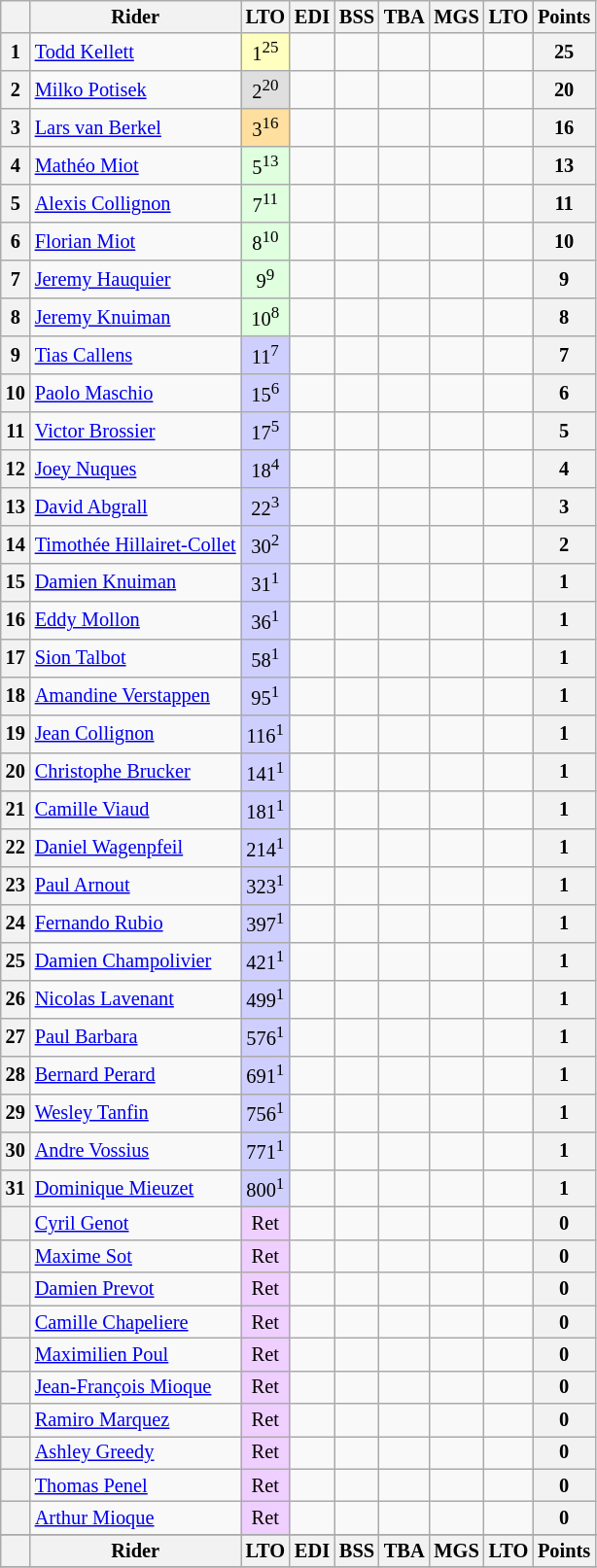<table class="wikitable" style="font-size: 85%; text-align: center">
<tr valign="top">
<th valign="middle"></th>
<th valign="middle">Rider</th>
<th>LTO<br></th>
<th>EDI<br></th>
<th>BSS<br></th>
<th>TBA<br></th>
<th>MGS<br></th>
<th>LTO<br></th>
<th valign="middle">Points</th>
</tr>
<tr>
<th>1</th>
<td align="left"> <a href='#'>Todd Kellett</a></td>
<td style="background:#ffffbf;">1<sup>25</sup></td>
<td></td>
<td></td>
<td></td>
<td></td>
<td></td>
<th>25</th>
</tr>
<tr>
<th>2</th>
<td align="left"> <a href='#'>Milko Potisek</a></td>
<td style="background:#dfdfdf;">2<sup>20</sup></td>
<td></td>
<td></td>
<td></td>
<td></td>
<td></td>
<th>20</th>
</tr>
<tr>
<th>3</th>
<td align="left"> <a href='#'>Lars van Berkel</a></td>
<td style="background:#ffdf9f;">3<sup>16</sup></td>
<td></td>
<td></td>
<td></td>
<td></td>
<td></td>
<th>16</th>
</tr>
<tr>
<th>4</th>
<td align="left"> <a href='#'>Mathéo Miot</a></td>
<td style="background:#dfffdf;">5<sup>13</sup></td>
<td></td>
<td></td>
<td></td>
<td></td>
<td></td>
<th>13</th>
</tr>
<tr>
<th>5</th>
<td align="left"> <a href='#'>Alexis Collignon</a></td>
<td style="background:#dfffdf;">7<sup>11</sup></td>
<td></td>
<td></td>
<td></td>
<td></td>
<td></td>
<th>11</th>
</tr>
<tr>
<th>6</th>
<td align="left"> <a href='#'>Florian Miot</a></td>
<td style="background:#dfffdf;">8<sup>10</sup></td>
<td></td>
<td></td>
<td></td>
<td></td>
<td></td>
<th>10</th>
</tr>
<tr>
<th>7</th>
<td align="left"> <a href='#'>Jeremy Hauquier</a></td>
<td style="background:#dfffdf;">9<sup>9</sup></td>
<td></td>
<td></td>
<td></td>
<td></td>
<td></td>
<th>9</th>
</tr>
<tr>
<th>8</th>
<td align="left"> <a href='#'>Jeremy Knuiman</a></td>
<td style="background:#dfffdf;">10<sup>8</sup></td>
<td></td>
<td></td>
<td></td>
<td></td>
<td></td>
<th>8</th>
</tr>
<tr>
<th>9</th>
<td align="left"> <a href='#'>Tias Callens</a></td>
<td style="background:#cfcfff;">11<sup>7</sup></td>
<td></td>
<td></td>
<td></td>
<td></td>
<td></td>
<th>7</th>
</tr>
<tr>
<th>10</th>
<td align="left"> <a href='#'>Paolo Maschio</a></td>
<td style="background:#cfcfff;">15<sup>6</sup></td>
<td></td>
<td></td>
<td></td>
<td></td>
<td></td>
<th>6</th>
</tr>
<tr>
<th>11</th>
<td align="left"> <a href='#'>Victor Brossier</a></td>
<td style="background:#cfcfff;">17<sup>5</sup></td>
<td></td>
<td></td>
<td></td>
<td></td>
<td></td>
<th>5</th>
</tr>
<tr>
<th>12</th>
<td align="left"> <a href='#'>Joey Nuques</a></td>
<td style="background:#cfcfff;">18<sup>4</sup></td>
<td></td>
<td></td>
<td></td>
<td></td>
<td></td>
<th>4</th>
</tr>
<tr>
<th>13</th>
<td align="left"> <a href='#'>David Abgrall</a></td>
<td style="background:#cfcfff;">22<sup>3</sup></td>
<td></td>
<td></td>
<td></td>
<td></td>
<td></td>
<th>3</th>
</tr>
<tr>
<th>14</th>
<td align="left"> <a href='#'>Timothée Hillairet-Collet</a></td>
<td style="background:#cfcfff;">30<sup>2</sup></td>
<td></td>
<td></td>
<td></td>
<td></td>
<td></td>
<th>2</th>
</tr>
<tr>
<th>15</th>
<td align="left"> <a href='#'>Damien Knuiman</a></td>
<td style="background:#cfcfff;">31<sup>1</sup></td>
<td></td>
<td></td>
<td></td>
<td></td>
<td></td>
<th>1</th>
</tr>
<tr>
<th>16</th>
<td align="left"> <a href='#'>Eddy Mollon</a></td>
<td style="background:#cfcfff;">36<sup>1</sup></td>
<td></td>
<td></td>
<td></td>
<td></td>
<td></td>
<th>1</th>
</tr>
<tr>
<th>17</th>
<td align="left"> <a href='#'>Sion Talbot</a></td>
<td style="background:#cfcfff;">58<sup>1</sup></td>
<td></td>
<td></td>
<td></td>
<td></td>
<td></td>
<th>1</th>
</tr>
<tr>
<th>18</th>
<td align="left"> <a href='#'>Amandine Verstappen</a></td>
<td style="background:#cfcfff;">95<sup>1</sup></td>
<td></td>
<td></td>
<td></td>
<td></td>
<td></td>
<th>1</th>
</tr>
<tr>
<th>19</th>
<td align="left"> <a href='#'>Jean Collignon</a></td>
<td style="background:#cfcfff;">116<sup>1</sup></td>
<td></td>
<td></td>
<td></td>
<td></td>
<td></td>
<th>1</th>
</tr>
<tr>
<th>20</th>
<td align="left"> <a href='#'>Christophe Brucker</a></td>
<td style="background:#cfcfff;">141<sup>1</sup></td>
<td></td>
<td></td>
<td></td>
<td></td>
<td></td>
<th>1</th>
</tr>
<tr>
<th>21</th>
<td align="left"> <a href='#'>Camille Viaud</a></td>
<td style="background:#cfcfff;">181<sup>1</sup></td>
<td></td>
<td></td>
<td></td>
<td></td>
<td></td>
<th>1</th>
</tr>
<tr>
<th>22</th>
<td align="left"> <a href='#'>Daniel Wagenpfeil</a></td>
<td style="background:#cfcfff;">214<sup>1</sup></td>
<td></td>
<td></td>
<td></td>
<td></td>
<td></td>
<th>1</th>
</tr>
<tr>
<th>23</th>
<td align="left"> <a href='#'>Paul Arnout</a></td>
<td style="background:#cfcfff;">323<sup>1</sup></td>
<td></td>
<td></td>
<td></td>
<td></td>
<td></td>
<th>1</th>
</tr>
<tr>
<th>24</th>
<td align="left"> <a href='#'>Fernando Rubio</a></td>
<td style="background:#cfcfff;">397<sup>1</sup></td>
<td></td>
<td></td>
<td></td>
<td></td>
<td></td>
<th>1</th>
</tr>
<tr>
<th>25</th>
<td align="left"> <a href='#'>Damien Champolivier</a></td>
<td style="background:#cfcfff;">421<sup>1</sup></td>
<td></td>
<td></td>
<td></td>
<td></td>
<td></td>
<th>1</th>
</tr>
<tr>
<th>26</th>
<td align="left"> <a href='#'>Nicolas Lavenant</a></td>
<td style="background:#cfcfff;">499<sup>1</sup></td>
<td></td>
<td></td>
<td></td>
<td></td>
<td></td>
<th>1</th>
</tr>
<tr>
<th>27</th>
<td align="left"> <a href='#'>Paul Barbara</a></td>
<td style="background:#cfcfff;">576<sup>1</sup></td>
<td></td>
<td></td>
<td></td>
<td></td>
<td></td>
<th>1</th>
</tr>
<tr>
<th>28</th>
<td align="left"> <a href='#'>Bernard Perard</a></td>
<td style="background:#cfcfff;">691<sup>1</sup></td>
<td></td>
<td></td>
<td></td>
<td></td>
<td></td>
<th>1</th>
</tr>
<tr>
<th>29</th>
<td align="left"> <a href='#'>Wesley Tanfin</a></td>
<td style="background:#cfcfff;">756<sup>1</sup></td>
<td></td>
<td></td>
<td></td>
<td></td>
<td></td>
<th>1</th>
</tr>
<tr>
<th>30</th>
<td align="left"> <a href='#'>Andre Vossius</a></td>
<td style="background:#cfcfff;">771<sup>1</sup></td>
<td></td>
<td></td>
<td></td>
<td></td>
<td></td>
<th>1</th>
</tr>
<tr>
<th>31</th>
<td align="left"> <a href='#'>Dominique Mieuzet</a></td>
<td style="background:#cfcfff;">800<sup>1</sup></td>
<td></td>
<td></td>
<td></td>
<td></td>
<td></td>
<th>1</th>
</tr>
<tr>
<th></th>
<td align="left"> <a href='#'>Cyril Genot</a></td>
<td style="background:#efcfff;">Ret</td>
<td></td>
<td></td>
<td></td>
<td></td>
<td></td>
<th>0</th>
</tr>
<tr>
<th></th>
<td align="left"> <a href='#'>Maxime Sot</a></td>
<td style="background:#efcfff;">Ret</td>
<td></td>
<td></td>
<td></td>
<td></td>
<td></td>
<th>0</th>
</tr>
<tr>
<th></th>
<td align="left"> <a href='#'>Damien Prevot</a></td>
<td style="background:#efcfff;">Ret</td>
<td></td>
<td></td>
<td></td>
<td></td>
<td></td>
<th>0</th>
</tr>
<tr>
<th></th>
<td align="left"> <a href='#'>Camille Chapeliere</a></td>
<td style="background:#efcfff;">Ret</td>
<td></td>
<td></td>
<td></td>
<td></td>
<td></td>
<th>0</th>
</tr>
<tr>
<th></th>
<td align="left"> <a href='#'>Maximilien Poul</a></td>
<td style="background:#efcfff;">Ret</td>
<td></td>
<td></td>
<td></td>
<td></td>
<td></td>
<th>0</th>
</tr>
<tr>
<th></th>
<td align="left"> <a href='#'>Jean-François Mioque</a></td>
<td style="background:#efcfff;">Ret</td>
<td></td>
<td></td>
<td></td>
<td></td>
<td></td>
<th>0</th>
</tr>
<tr>
<th></th>
<td align="left"> <a href='#'>Ramiro Marquez</a></td>
<td style="background:#efcfff;">Ret</td>
<td></td>
<td></td>
<td></td>
<td></td>
<td></td>
<th>0</th>
</tr>
<tr>
<th></th>
<td align="left"> <a href='#'>Ashley Greedy</a></td>
<td style="background:#efcfff;">Ret</td>
<td></td>
<td></td>
<td></td>
<td></td>
<td></td>
<th>0</th>
</tr>
<tr>
<th></th>
<td align="left"> <a href='#'>Thomas Penel</a></td>
<td style="background:#efcfff;">Ret</td>
<td></td>
<td></td>
<td></td>
<td></td>
<td></td>
<th>0</th>
</tr>
<tr>
<th></th>
<td align="left"> <a href='#'>Arthur Mioque</a></td>
<td style="background:#efcfff;">Ret</td>
<td></td>
<td></td>
<td></td>
<td></td>
<td></td>
<th>0</th>
</tr>
<tr>
</tr>
<tr valign="top">
<th valign="middle"></th>
<th valign="middle">Rider</th>
<th>LTO<br></th>
<th>EDI<br></th>
<th>BSS<br></th>
<th>TBA<br></th>
<th>MGS<br></th>
<th>LTO<br></th>
<th valign="middle">Points</th>
</tr>
<tr>
</tr>
</table>
